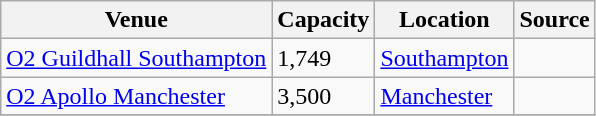<table class="sortable wikitable">
<tr>
<th>Venue</th>
<th>Capacity</th>
<th>Location</th>
<th>Source</th>
</tr>
<tr>
<td><a href='#'>O2 Guildhall Southampton</a></td>
<td>1,749</td>
<td><a href='#'>Southampton</a></td>
<td></td>
</tr>
<tr>
<td><a href='#'>O2 Apollo Manchester</a></td>
<td>3,500</td>
<td><a href='#'>Manchester</a></td>
<td></td>
</tr>
<tr>
</tr>
</table>
